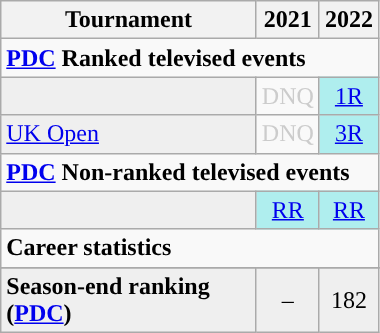<table class="wikitable" style="width:20%; margin:0">
<tr>
<th>Tournament</th>
<th>2021</th>
<th>2022</th>
</tr>
<tr>
<td colspan="4" style="text-align:left"><strong><a href='#'>PDC</a> Ranked televised events</strong></td>
</tr>
<tr>
<td style="background:#efefef;"></td>
<td style="text-align:center; color:#ccc;">DNQ</td>
<td style="text-align:center; background:#afeeee;"><a href='#'>1R</a></td>
</tr>
<tr>
<td style="background:#efefef;"><a href='#'>UK Open</a></td>
<td style="text-align:center; color:#ccc;">DNQ</td>
<td style="text-align:center; background:#afeeee;"><a href='#'>3R</a></td>
</tr>
<tr>
<td colspan="4" style="text-align:left"><strong><a href='#'>PDC</a> Non-ranked televised events</strong></td>
</tr>
<tr>
<td style="background:#efefef;"></td>
<td style="text-align:center; background:#afeeee;"><a href='#'>RR</a></td>
<td style="text-align:center; background:#afeeee;"><a href='#'>RR</a></td>
</tr>
<tr>
<td colspan="4" style="text-align:left"><strong>Career statistics</strong></td>
</tr>
<tr>
</tr>
<tr style="background:#efefef">
<td style="text-align:left"><strong>Season-end ranking (<a href='#'>PDC</a>)</strong></td>
<td style="text-align:center;">–</td>
<td style="text-align:center;">182</td>
</tr>
</table>
